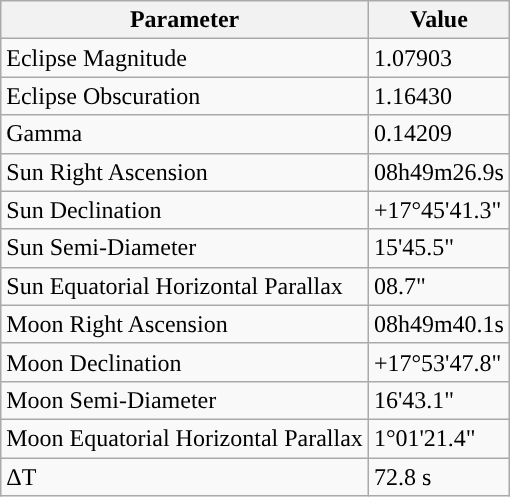<table class="wikitable">
<tr>
<th>Parameter</th>
<th>Value</th>
</tr>
<tr>
<td>Eclipse Magnitude</td>
<td>1.07903</td>
</tr>
<tr>
<td>Eclipse Obscuration</td>
<td>1.16430</td>
</tr>
<tr>
<td>Gamma</td>
<td>0.14209</td>
</tr>
<tr>
<td>Sun Right Ascension</td>
<td>08h49m26.9s</td>
</tr>
<tr>
<td>Sun Declination</td>
<td>+17°45'41.3"</td>
</tr>
<tr>
<td>Sun Semi-Diameter</td>
<td>15'45.5"</td>
</tr>
<tr>
<td>Sun Equatorial Horizontal Parallax</td>
<td>08.7"</td>
</tr>
<tr>
<td>Moon Right Ascension</td>
<td>08h49m40.1s</td>
</tr>
<tr>
<td>Moon Declination</td>
<td>+17°53'47.8"</td>
</tr>
<tr>
<td>Moon Semi-Diameter</td>
<td>16'43.1"</td>
</tr>
<tr>
<td>Moon Equatorial Horizontal Parallax</td>
<td>1°01'21.4"</td>
</tr>
<tr>
<td>ΔT</td>
<td>72.8 s</td>
</tr>
</table>
